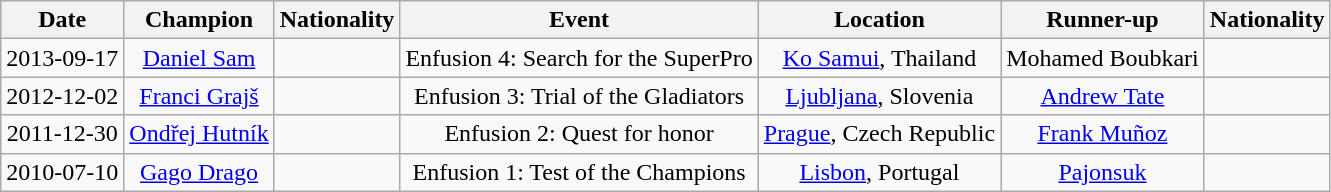<table class="wikitable" style="text-align:center">
<tr>
<th>Date</th>
<th>Champion</th>
<th>Nationality</th>
<th>Event</th>
<th>Location</th>
<th>Runner-up</th>
<th>Nationality</th>
</tr>
<tr>
<td>2013-09-17</td>
<td><a href='#'>Daniel Sam</a></td>
<td></td>
<td>Enfusion 4: Search for the SuperPro</td>
<td><a href='#'>Ko Samui</a>, Thailand</td>
<td>Mohamed Boubkari</td>
<td></td>
</tr>
<tr>
<td>2012-12-02</td>
<td><a href='#'>Franci Grajš</a></td>
<td></td>
<td>Enfusion 3: Trial of the Gladiators</td>
<td><a href='#'>Ljubljana</a>, Slovenia</td>
<td><a href='#'>Andrew Tate</a></td>
<td></td>
</tr>
<tr>
<td>2011-12-30</td>
<td><a href='#'>Ondřej Hutník</a></td>
<td></td>
<td>Enfusion 2: Quest for honor</td>
<td><a href='#'>Prague</a>, Czech Republic</td>
<td><a href='#'>Frank Muñoz</a></td>
<td></td>
</tr>
<tr>
<td>2010-07-10</td>
<td><a href='#'>Gago Drago</a></td>
<td></td>
<td>Enfusion 1: Test of the Champions</td>
<td><a href='#'>Lisbon</a>, Portugal</td>
<td><a href='#'>Pajonsuk</a></td>
<td></td>
</tr>
</table>
